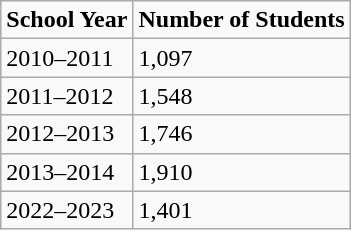<table class="wikitable" border="1">
<tr>
<td><strong>School Year</strong></td>
<td><strong>Number of Students</strong></td>
</tr>
<tr>
<td>2010–2011</td>
<td>1,097</td>
</tr>
<tr>
<td>2011–2012</td>
<td>1,548</td>
</tr>
<tr>
<td>2012–2013</td>
<td>1,746</td>
</tr>
<tr>
<td>2013–2014</td>
<td>1,910</td>
</tr>
<tr>
<td>2022–2023</td>
<td>1,401</td>
</tr>
</table>
